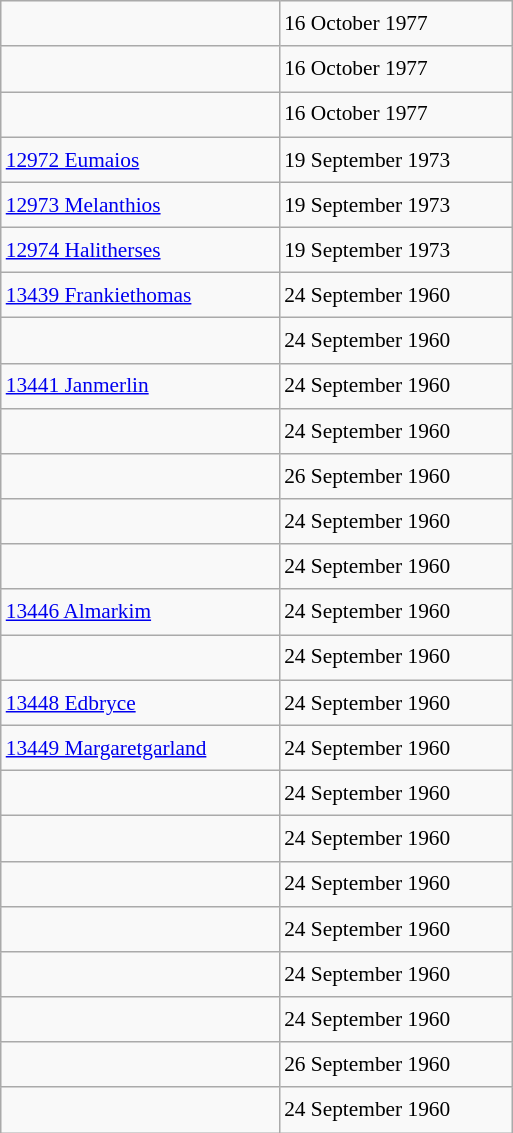<table class="wikitable" style="font-size: 89%; float: left; width: 24em; margin-right: 1em; line-height: 1.65em">
<tr>
<td></td>
<td>16 October 1977</td>
</tr>
<tr>
<td></td>
<td>16 October 1977</td>
</tr>
<tr>
<td></td>
<td>16 October 1977</td>
</tr>
<tr>
<td><a href='#'>12972 Eumaios</a></td>
<td>19 September 1973</td>
</tr>
<tr>
<td><a href='#'>12973 Melanthios</a></td>
<td>19 September 1973</td>
</tr>
<tr>
<td><a href='#'>12974 Halitherses</a></td>
<td>19 September 1973</td>
</tr>
<tr>
<td><a href='#'>13439 Frankiethomas</a></td>
<td>24 September 1960</td>
</tr>
<tr>
<td></td>
<td>24 September 1960</td>
</tr>
<tr>
<td><a href='#'>13441 Janmerlin</a></td>
<td>24 September 1960</td>
</tr>
<tr>
<td></td>
<td>24 September 1960</td>
</tr>
<tr>
<td></td>
<td>26 September 1960</td>
</tr>
<tr>
<td></td>
<td>24 September 1960</td>
</tr>
<tr>
<td></td>
<td>24 September 1960</td>
</tr>
<tr>
<td><a href='#'>13446 Almarkim</a></td>
<td>24 September 1960</td>
</tr>
<tr>
<td></td>
<td>24 September 1960</td>
</tr>
<tr>
<td><a href='#'>13448 Edbryce</a></td>
<td>24 September 1960</td>
</tr>
<tr>
<td><a href='#'>13449 Margaretgarland</a></td>
<td>24 September 1960</td>
</tr>
<tr>
<td></td>
<td>24 September 1960</td>
</tr>
<tr>
<td></td>
<td>24 September 1960</td>
</tr>
<tr>
<td></td>
<td>24 September 1960</td>
</tr>
<tr>
<td></td>
<td>24 September 1960</td>
</tr>
<tr>
<td></td>
<td>24 September 1960</td>
</tr>
<tr>
<td></td>
<td>24 September 1960</td>
</tr>
<tr>
<td></td>
<td>26 September 1960</td>
</tr>
<tr>
<td></td>
<td>24 September 1960</td>
</tr>
</table>
